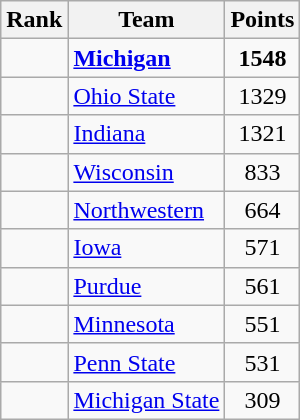<table class="wikitable sortable" style="text-align:center">
<tr>
<th>Rank</th>
<th>Team</th>
<th>Points</th>
</tr>
<tr>
<td></td>
<td align=left><strong><a href='#'>Michigan</a></strong></td>
<td><strong>1548</strong></td>
</tr>
<tr>
<td></td>
<td align=left><a href='#'>Ohio State</a></td>
<td>1329</td>
</tr>
<tr>
<td></td>
<td align=left><a href='#'>Indiana</a></td>
<td>1321</td>
</tr>
<tr>
<td></td>
<td align=left><a href='#'>Wisconsin</a></td>
<td>833</td>
</tr>
<tr>
<td></td>
<td align=left><a href='#'>Northwestern</a></td>
<td>664</td>
</tr>
<tr>
<td></td>
<td align=left><a href='#'>Iowa</a></td>
<td>571</td>
</tr>
<tr>
<td></td>
<td align=left><a href='#'>Purdue</a></td>
<td>561</td>
</tr>
<tr>
<td></td>
<td align=left><a href='#'>Minnesota</a></td>
<td>551</td>
</tr>
<tr>
<td></td>
<td align=left><a href='#'>Penn State</a></td>
<td>531</td>
</tr>
<tr>
<td></td>
<td align=left><a href='#'>Michigan State</a></td>
<td>309</td>
</tr>
</table>
